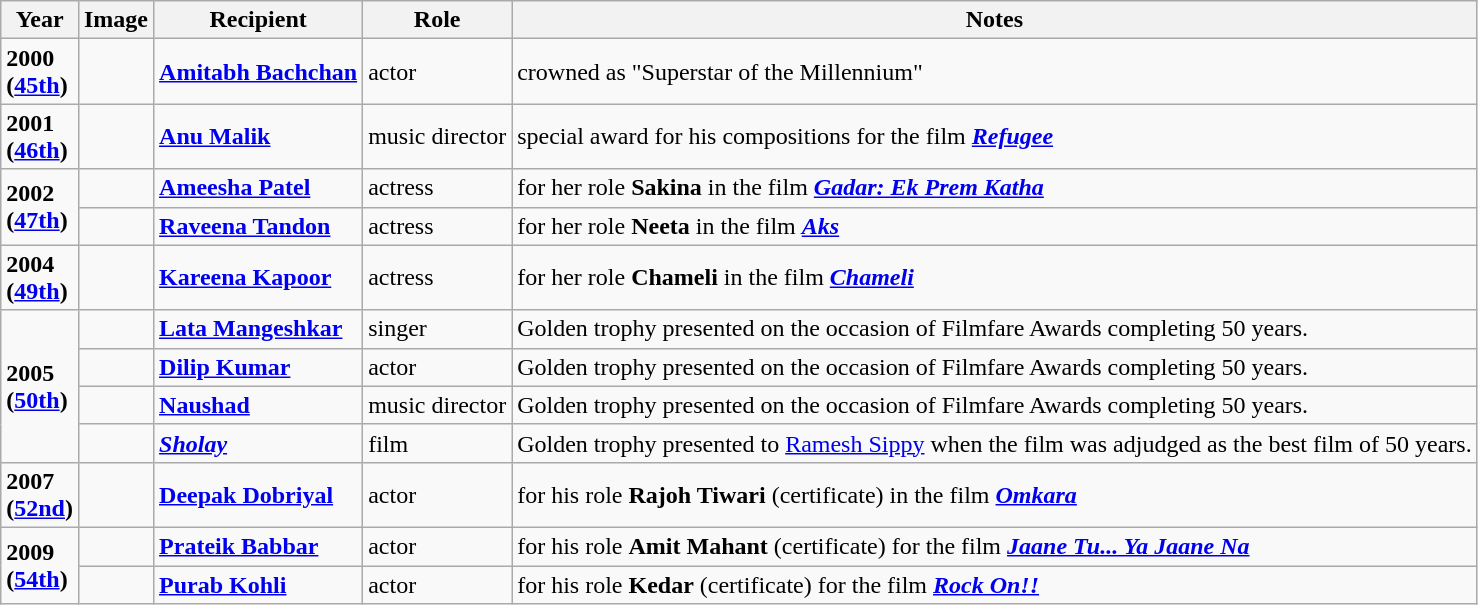<table class="wikitable">
<tr>
<th>Year</th>
<th>Image</th>
<th>Recipient</th>
<th>Role</th>
<th>Notes</th>
</tr>
<tr>
<td><strong>2000<br>(<a href='#'>45th</a>)</strong></td>
<td></td>
<td><strong><a href='#'>Amitabh Bachchan</a></strong></td>
<td>actor</td>
<td>crowned as "Superstar of the Millennium"</td>
</tr>
<tr>
<td><strong>2001<br>(<a href='#'>46th</a>)</strong></td>
<td></td>
<td><strong><a href='#'>Anu Malik</a></strong></td>
<td>music director</td>
<td>special award for his compositions for the film <strong><em><a href='#'>Refugee</a></em></strong></td>
</tr>
<tr>
<td rowspan=2><strong>2002<br>(<a href='#'>47th</a>)</strong></td>
<td></td>
<td><strong><a href='#'>Ameesha Patel</a></strong></td>
<td>actress</td>
<td>for her role <strong>Sakina</strong> in the film <strong><em><a href='#'>Gadar: Ek Prem Katha</a></em></strong></td>
</tr>
<tr>
<td></td>
<td><strong><a href='#'>Raveena Tandon</a></strong></td>
<td>actress</td>
<td>for her role <strong>Neeta</strong> in the film <strong><em><a href='#'>Aks</a></em></strong></td>
</tr>
<tr>
<td><strong>2004<br>(<a href='#'>49th</a>)</strong></td>
<td></td>
<td><strong><a href='#'>Kareena Kapoor</a></strong></td>
<td>actress</td>
<td>for her role <strong>Chameli</strong> in the film <strong><em><a href='#'>Chameli</a></em></strong></td>
</tr>
<tr>
<td rowspan=4><strong>2005<br>(<a href='#'>50th</a>)</strong></td>
<td></td>
<td><strong><a href='#'>Lata Mangeshkar</a></strong></td>
<td>singer</td>
<td>Golden trophy presented on the occasion of Filmfare Awards completing 50 years.</td>
</tr>
<tr>
<td></td>
<td><strong><a href='#'>Dilip Kumar</a></strong></td>
<td>actor</td>
<td>Golden trophy presented on the occasion of Filmfare Awards completing 50 years.</td>
</tr>
<tr>
<td></td>
<td><strong><a href='#'>Naushad</a></strong></td>
<td>music director</td>
<td>Golden trophy presented on the occasion of Filmfare Awards completing 50 years.</td>
</tr>
<tr>
<td></td>
<td><strong><em><a href='#'>Sholay</a></em></strong></td>
<td>film</td>
<td>Golden trophy presented to <a href='#'>Ramesh Sippy</a> when the film was adjudged as the best film of 50 years.</td>
</tr>
<tr>
<td><strong>2007<br>(<a href='#'>52nd</a>)</strong></td>
<td></td>
<td><strong><a href='#'>Deepak Dobriyal</a></strong></td>
<td>actor</td>
<td>for his role <strong>Rajoh Tiwari</strong> (certificate) in the film <strong><em><a href='#'>Omkara</a></em></strong></td>
</tr>
<tr>
<td rowspan=2><strong>2009<br>(<a href='#'>54th</a>)</strong></td>
<td></td>
<td><strong><a href='#'>Prateik Babbar</a></strong></td>
<td>actor</td>
<td>for his role <strong>Amit Mahant</strong> (certificate) for the film <strong><em><a href='#'>Jaane Tu... Ya Jaane Na</a></em></strong></td>
</tr>
<tr>
<td></td>
<td><strong><a href='#'>Purab Kohli</a></strong></td>
<td>actor</td>
<td>for his role <strong>Kedar</strong> (certificate) for the film  <strong><em><a href='#'>Rock On!!</a></em></strong></td>
</tr>
</table>
